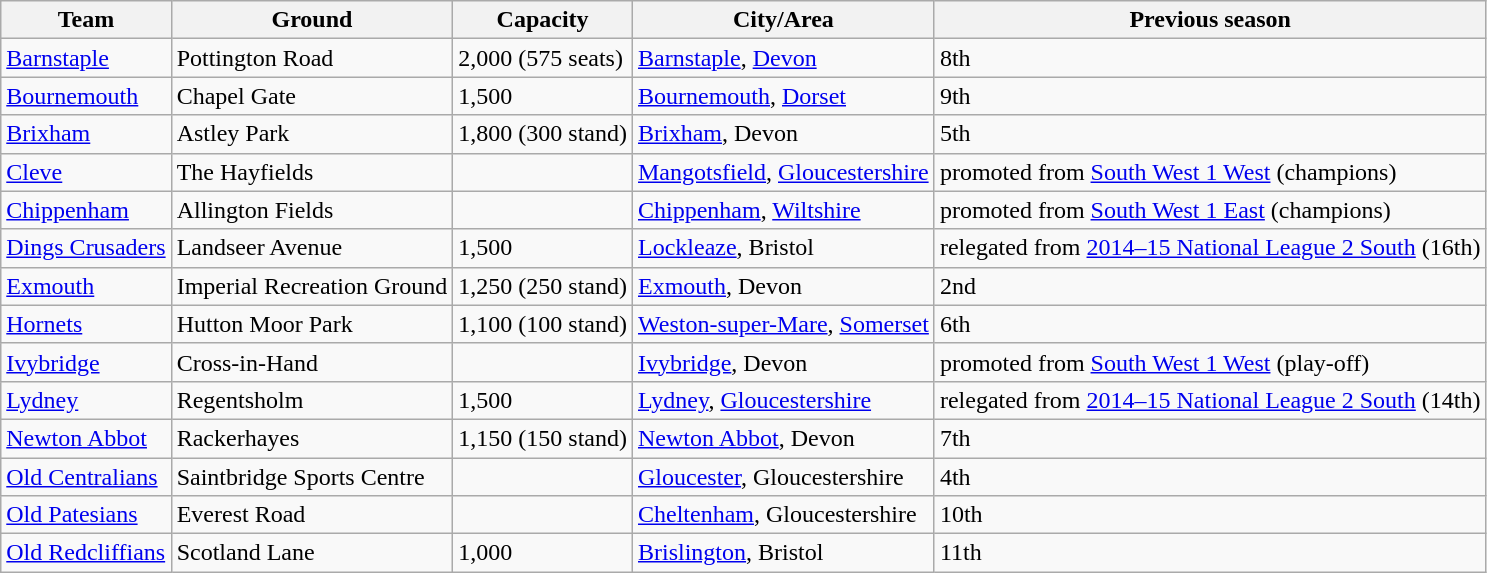<table class="wikitable sortable">
<tr>
<th>Team</th>
<th>Ground</th>
<th>Capacity</th>
<th>City/Area</th>
<th>Previous season</th>
</tr>
<tr>
<td><a href='#'>Barnstaple</a></td>
<td>Pottington Road</td>
<td>2,000 (575 seats)</td>
<td><a href='#'>Barnstaple</a>, <a href='#'>Devon</a></td>
<td>8th</td>
</tr>
<tr>
<td><a href='#'>Bournemouth</a></td>
<td>Chapel Gate</td>
<td>1,500</td>
<td><a href='#'>Bournemouth</a>, <a href='#'>Dorset</a></td>
<td>9th</td>
</tr>
<tr>
<td><a href='#'>Brixham</a></td>
<td>Astley Park</td>
<td>1,800 (300 stand)</td>
<td><a href='#'>Brixham</a>, Devon</td>
<td>5th</td>
</tr>
<tr>
<td><a href='#'>Cleve</a></td>
<td>The Hayfields</td>
<td></td>
<td><a href='#'>Mangotsfield</a>, <a href='#'>Gloucestershire</a></td>
<td>promoted from <a href='#'>South West 1 West</a> (champions)</td>
</tr>
<tr>
<td><a href='#'>Chippenham</a></td>
<td>Allington Fields</td>
<td></td>
<td><a href='#'>Chippenham</a>, <a href='#'>Wiltshire</a></td>
<td>promoted from <a href='#'>South West 1 East</a> (champions)</td>
</tr>
<tr>
<td><a href='#'>Dings Crusaders</a></td>
<td>Landseer Avenue</td>
<td>1,500</td>
<td><a href='#'>Lockleaze</a>, Bristol</td>
<td>relegated from <a href='#'>2014–15 National League 2 South</a> (16th)</td>
</tr>
<tr>
<td><a href='#'>Exmouth</a></td>
<td>Imperial Recreation Ground</td>
<td>1,250 (250 stand)</td>
<td><a href='#'>Exmouth</a>, Devon</td>
<td>2nd</td>
</tr>
<tr>
<td><a href='#'>Hornets</a></td>
<td>Hutton Moor Park</td>
<td>1,100 (100 stand)</td>
<td><a href='#'>Weston-super-Mare</a>, <a href='#'>Somerset</a></td>
<td>6th</td>
</tr>
<tr>
<td><a href='#'>Ivybridge</a></td>
<td>Cross-in-Hand</td>
<td></td>
<td><a href='#'>Ivybridge</a>, Devon</td>
<td>promoted from <a href='#'>South West 1 West</a> (play-off)</td>
</tr>
<tr>
<td><a href='#'>Lydney</a></td>
<td>Regentsholm</td>
<td>1,500</td>
<td><a href='#'>Lydney</a>, <a href='#'>Gloucestershire</a></td>
<td>relegated from <a href='#'>2014–15 National League 2 South</a> (14th)</td>
</tr>
<tr>
<td><a href='#'>Newton Abbot</a></td>
<td>Rackerhayes</td>
<td>1,150 (150 stand)</td>
<td><a href='#'>Newton Abbot</a>, Devon</td>
<td>7th</td>
</tr>
<tr>
<td><a href='#'>Old Centralians</a></td>
<td>Saintbridge Sports Centre</td>
<td></td>
<td><a href='#'>Gloucester</a>, Gloucestershire</td>
<td>4th</td>
</tr>
<tr>
<td><a href='#'>Old Patesians</a></td>
<td>Everest Road</td>
<td></td>
<td><a href='#'>Cheltenham</a>, Gloucestershire</td>
<td>10th</td>
</tr>
<tr>
<td><a href='#'>Old Redcliffians</a></td>
<td>Scotland Lane</td>
<td>1,000</td>
<td><a href='#'>Brislington</a>,  Bristol</td>
<td>11th</td>
</tr>
</table>
